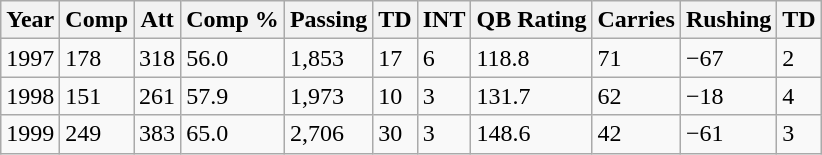<table class="wikitable">
<tr>
<th>Year</th>
<th>Comp</th>
<th>Att</th>
<th>Comp %</th>
<th>Passing</th>
<th>TD</th>
<th>INT</th>
<th>QB Rating</th>
<th>Carries</th>
<th>Rushing</th>
<th>TD</th>
</tr>
<tr>
<td>1997</td>
<td>178</td>
<td>318</td>
<td>56.0</td>
<td>1,853</td>
<td>17</td>
<td>6</td>
<td>118.8</td>
<td>71</td>
<td>−67</td>
<td>2</td>
</tr>
<tr>
<td>1998</td>
<td>151</td>
<td>261</td>
<td>57.9</td>
<td>1,973</td>
<td>10</td>
<td>3</td>
<td>131.7</td>
<td>62</td>
<td>−18</td>
<td>4</td>
</tr>
<tr>
<td>1999</td>
<td>249</td>
<td>383</td>
<td>65.0</td>
<td>2,706</td>
<td>30</td>
<td>3</td>
<td>148.6</td>
<td>42</td>
<td>−61</td>
<td>3</td>
</tr>
</table>
